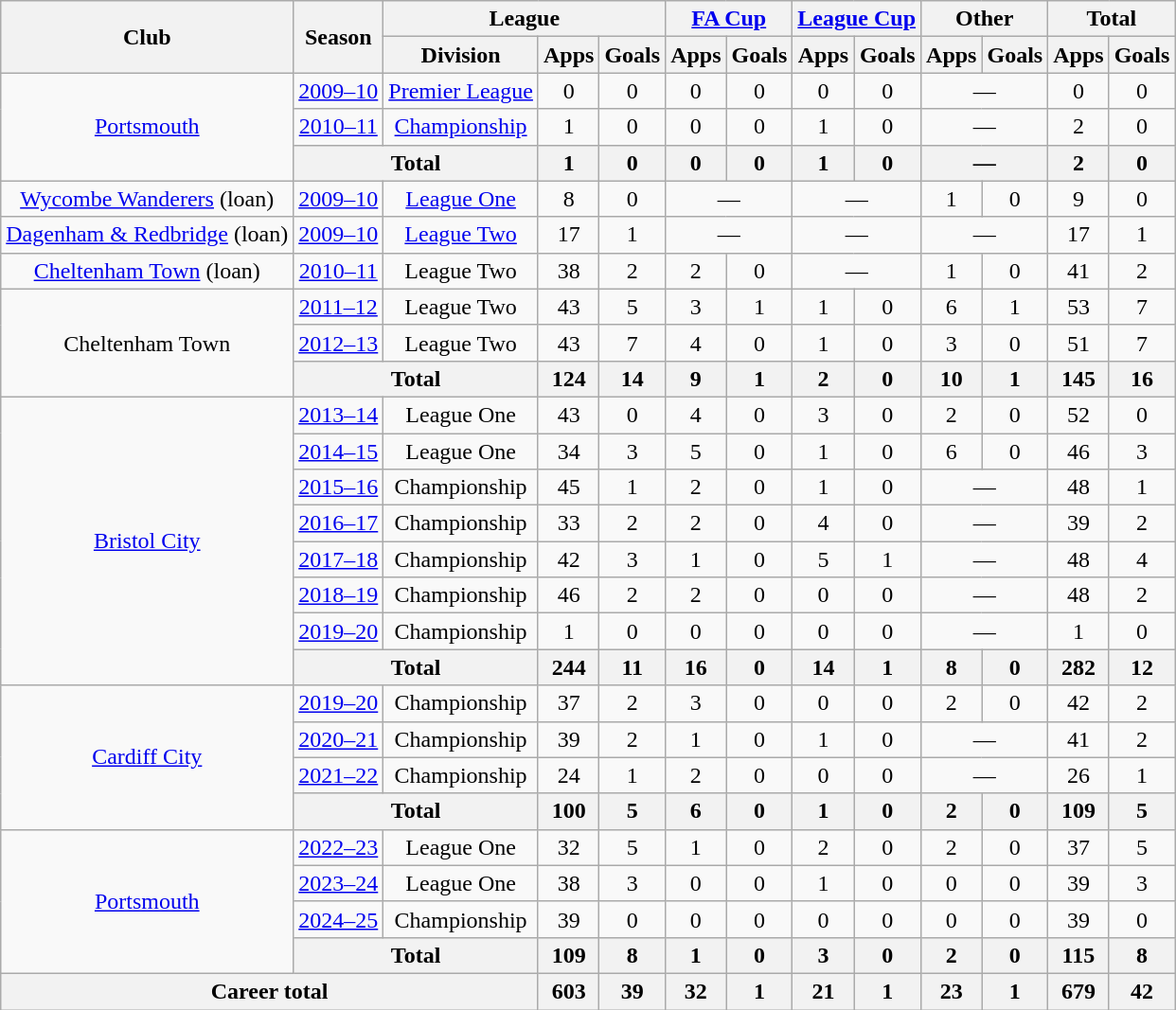<table class=wikitable style="text-align: center;">
<tr>
<th rowspan=2>Club</th>
<th rowspan=2>Season</th>
<th colspan=3>League</th>
<th colspan=2><a href='#'>FA Cup</a></th>
<th colspan=2><a href='#'>League Cup</a></th>
<th colspan=2>Other</th>
<th colspan=2>Total</th>
</tr>
<tr>
<th>Division</th>
<th>Apps</th>
<th>Goals</th>
<th>Apps</th>
<th>Goals</th>
<th>Apps</th>
<th>Goals</th>
<th>Apps</th>
<th>Goals</th>
<th>Apps</th>
<th>Goals</th>
</tr>
<tr>
<td rowspan="3" valign="center"><a href='#'>Portsmouth</a></td>
<td><a href='#'>2009–10</a></td>
<td><a href='#'>Premier League</a></td>
<td>0</td>
<td>0</td>
<td>0</td>
<td>0</td>
<td>0</td>
<td>0</td>
<td colspan=2>—</td>
<td>0</td>
<td>0</td>
</tr>
<tr>
<td><a href='#'>2010–11</a></td>
<td><a href='#'>Championship</a></td>
<td>1</td>
<td>0</td>
<td>0</td>
<td>0</td>
<td>1</td>
<td>0</td>
<td colspan=2>—</td>
<td>2</td>
<td>0</td>
</tr>
<tr>
<th colspan="2">Total</th>
<th>1</th>
<th>0</th>
<th>0</th>
<th>0</th>
<th>1</th>
<th>0</th>
<th colspan=2>—</th>
<th>2</th>
<th>0</th>
</tr>
<tr>
<td><a href='#'>Wycombe Wanderers</a> (loan)</td>
<td align="center"><a href='#'>2009–10</a></td>
<td><a href='#'>League One</a></td>
<td>8</td>
<td>0</td>
<td colspan=2>—</td>
<td colspan=2>—</td>
<td>1</td>
<td>0</td>
<td>9</td>
<td>0</td>
</tr>
<tr>
<td><a href='#'>Dagenham & Redbridge</a> (loan)</td>
<td align="center"><a href='#'>2009–10</a></td>
<td><a href='#'>League Two</a></td>
<td>17</td>
<td>1</td>
<td colspan=2>—</td>
<td colspan=2>—</td>
<td colspan=2>—</td>
<td>17</td>
<td>1</td>
</tr>
<tr>
<td><a href='#'>Cheltenham Town</a> (loan)</td>
<td><a href='#'>2010–11</a></td>
<td>League Two</td>
<td>38</td>
<td>2</td>
<td>2</td>
<td>0</td>
<td colspan=2>—</td>
<td>1</td>
<td>0</td>
<td>41</td>
<td>2</td>
</tr>
<tr>
<td rowspan="3" valign="center">Cheltenham Town</td>
<td align="center"><a href='#'>2011–12</a></td>
<td>League Two</td>
<td>43</td>
<td>5</td>
<td>3</td>
<td>1</td>
<td>1</td>
<td>0</td>
<td>6</td>
<td>1</td>
<td>53</td>
<td>7</td>
</tr>
<tr>
<td align="center"><a href='#'>2012–13</a></td>
<td>League Two</td>
<td>43</td>
<td>7</td>
<td>4</td>
<td>0</td>
<td>1</td>
<td>0</td>
<td>3</td>
<td>0</td>
<td>51</td>
<td>7</td>
</tr>
<tr>
<th colspan="2">Total</th>
<th>124</th>
<th>14</th>
<th>9</th>
<th>1</th>
<th>2</th>
<th>0</th>
<th>10</th>
<th>1</th>
<th>145</th>
<th>16</th>
</tr>
<tr>
<td rowspan="8" valign="center"><a href='#'>Bristol City</a></td>
<td><a href='#'>2013–14</a></td>
<td>League One</td>
<td>43</td>
<td>0</td>
<td>4</td>
<td>0</td>
<td>3</td>
<td>0</td>
<td>2</td>
<td>0</td>
<td>52</td>
<td>0</td>
</tr>
<tr>
<td><a href='#'>2014–15</a></td>
<td>League One</td>
<td>34</td>
<td>3</td>
<td>5</td>
<td>0</td>
<td>1</td>
<td>0</td>
<td>6</td>
<td>0</td>
<td>46</td>
<td>3</td>
</tr>
<tr>
<td><a href='#'>2015–16</a></td>
<td>Championship</td>
<td>45</td>
<td>1</td>
<td>2</td>
<td>0</td>
<td>1</td>
<td>0</td>
<td colspan=2>—</td>
<td>48</td>
<td>1</td>
</tr>
<tr>
<td><a href='#'>2016–17</a></td>
<td>Championship</td>
<td>33</td>
<td>2</td>
<td>2</td>
<td>0</td>
<td>4</td>
<td>0</td>
<td colspan=2>—</td>
<td>39</td>
<td>2</td>
</tr>
<tr>
<td><a href='#'>2017–18</a></td>
<td>Championship</td>
<td>42</td>
<td>3</td>
<td>1</td>
<td>0</td>
<td>5</td>
<td>1</td>
<td colspan=2>—</td>
<td>48</td>
<td>4</td>
</tr>
<tr>
<td><a href='#'>2018–19</a></td>
<td>Championship</td>
<td>46</td>
<td>2</td>
<td>2</td>
<td>0</td>
<td>0</td>
<td>0</td>
<td colspan=2>—</td>
<td>48</td>
<td>2</td>
</tr>
<tr>
<td><a href='#'>2019–20</a></td>
<td>Championship</td>
<td>1</td>
<td>0</td>
<td>0</td>
<td>0</td>
<td>0</td>
<td>0</td>
<td colspan=2>—</td>
<td>1</td>
<td>0</td>
</tr>
<tr>
<th colspan="2">Total</th>
<th>244</th>
<th>11</th>
<th>16</th>
<th>0</th>
<th>14</th>
<th>1</th>
<th>8</th>
<th>0</th>
<th>282</th>
<th>12</th>
</tr>
<tr>
<td rowspan=4><a href='#'>Cardiff City</a></td>
<td><a href='#'>2019–20</a></td>
<td>Championship</td>
<td>37</td>
<td>2</td>
<td>3</td>
<td>0</td>
<td>0</td>
<td>0</td>
<td>2</td>
<td>0</td>
<td>42</td>
<td>2</td>
</tr>
<tr>
<td><a href='#'>2020–21</a></td>
<td>Championship</td>
<td>39</td>
<td>2</td>
<td>1</td>
<td>0</td>
<td>1</td>
<td>0</td>
<td colspan=2>—</td>
<td>41</td>
<td>2</td>
</tr>
<tr>
<td><a href='#'>2021–22</a></td>
<td>Championship</td>
<td>24</td>
<td>1</td>
<td>2</td>
<td>0</td>
<td>0</td>
<td>0</td>
<td colspan=2>—</td>
<td>26</td>
<td>1</td>
</tr>
<tr>
<th colspan="2">Total</th>
<th>100</th>
<th>5</th>
<th>6</th>
<th>0</th>
<th>1</th>
<th>0</th>
<th>2</th>
<th>0</th>
<th>109</th>
<th>5</th>
</tr>
<tr>
<td rowspan=4><a href='#'>Portsmouth</a></td>
<td><a href='#'>2022–23</a></td>
<td>League One</td>
<td>32</td>
<td>5</td>
<td>1</td>
<td>0</td>
<td>2</td>
<td>0</td>
<td>2</td>
<td>0</td>
<td>37</td>
<td>5</td>
</tr>
<tr>
<td><a href='#'>2023–24</a></td>
<td>League One</td>
<td>38</td>
<td>3</td>
<td>0</td>
<td>0</td>
<td>1</td>
<td>0</td>
<td>0</td>
<td>0</td>
<td>39</td>
<td>3</td>
</tr>
<tr>
<td><a href='#'>2024–25</a></td>
<td>Championship</td>
<td>39</td>
<td>0</td>
<td>0</td>
<td>0</td>
<td>0</td>
<td>0</td>
<td>0</td>
<td>0</td>
<td>39</td>
<td>0</td>
</tr>
<tr>
<th colspan="2">Total</th>
<th>109</th>
<th>8</th>
<th>1</th>
<th>0</th>
<th>3</th>
<th>0</th>
<th>2</th>
<th>0</th>
<th>115</th>
<th>8</th>
</tr>
<tr>
<th colspan="3">Career total</th>
<th>603</th>
<th>39</th>
<th>32</th>
<th>1</th>
<th>21</th>
<th>1</th>
<th>23</th>
<th>1</th>
<th>679</th>
<th>42</th>
</tr>
</table>
